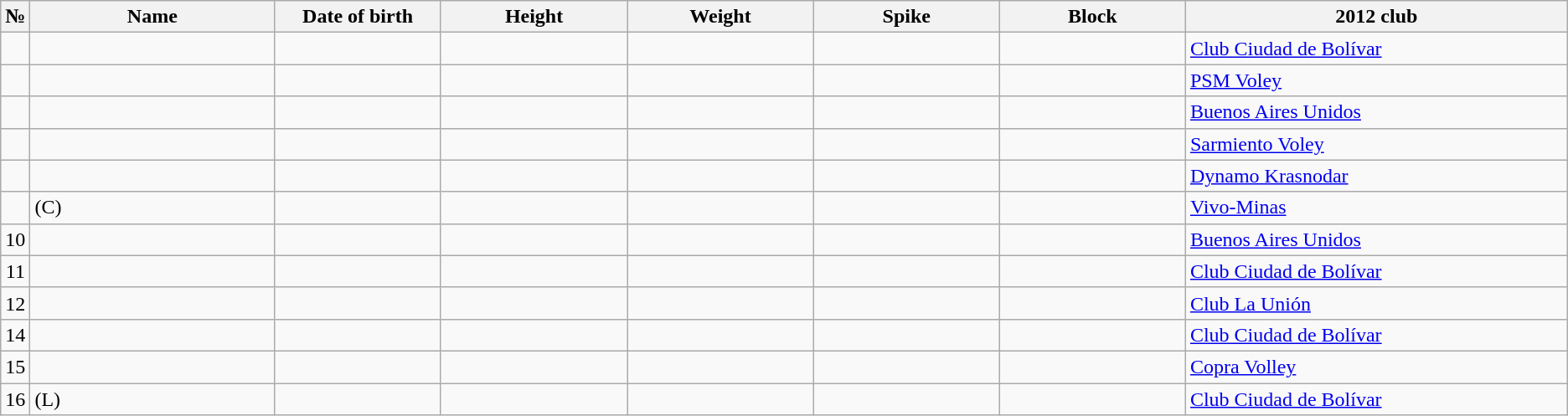<table class="wikitable sortable" style="font-size:100%; text-align:center;">
<tr>
<th>№</th>
<th style="width:12em">Name</th>
<th style="width:8em">Date of birth</th>
<th style="width:9em">Height</th>
<th style="width:9em">Weight</th>
<th style="width:9em">Spike</th>
<th style="width:9em">Block</th>
<th style="width:19em">2012 club</th>
</tr>
<tr>
<td></td>
<td style="text-align:left;"></td>
<td style="text-align:right;"></td>
<td></td>
<td></td>
<td></td>
<td></td>
<td style="text-align:left;"> <a href='#'>Club Ciudad de Bolívar</a></td>
</tr>
<tr>
<td></td>
<td style="text-align:left;"></td>
<td style="text-align:right;"></td>
<td></td>
<td></td>
<td></td>
<td></td>
<td style="text-align:left;"> <a href='#'>PSM Voley</a></td>
</tr>
<tr>
<td></td>
<td style="text-align:left;"></td>
<td style="text-align:right;"></td>
<td></td>
<td></td>
<td></td>
<td></td>
<td style="text-align:left;"> <a href='#'>Buenos Aires Unidos</a></td>
</tr>
<tr>
<td></td>
<td style="text-align:left;"></td>
<td style="text-align:right;"></td>
<td></td>
<td></td>
<td></td>
<td></td>
<td style="text-align:left;"> <a href='#'>Sarmiento Voley</a></td>
</tr>
<tr>
<td></td>
<td style="text-align:left;"></td>
<td style="text-align:right;"></td>
<td></td>
<td></td>
<td></td>
<td></td>
<td style="text-align:left;"> <a href='#'>Dynamo Krasnodar</a></td>
</tr>
<tr>
<td></td>
<td style="text-align:left;"> (C)</td>
<td style="text-align:right;"></td>
<td></td>
<td></td>
<td></td>
<td></td>
<td style="text-align:left;"> <a href='#'>Vivo-Minas</a></td>
</tr>
<tr>
<td>10</td>
<td style="text-align:left;"></td>
<td style="text-align:right;"></td>
<td></td>
<td></td>
<td></td>
<td></td>
<td style="text-align:left;"> <a href='#'>Buenos Aires Unidos</a></td>
</tr>
<tr>
<td>11</td>
<td style="text-align:left;"></td>
<td style="text-align:right;"></td>
<td></td>
<td></td>
<td></td>
<td></td>
<td style="text-align:left;"> <a href='#'>Club Ciudad de Bolívar</a></td>
</tr>
<tr>
<td>12</td>
<td style="text-align:left;"></td>
<td style="text-align:right;"></td>
<td></td>
<td></td>
<td></td>
<td></td>
<td style="text-align:left;"> <a href='#'>Club La Unión</a></td>
</tr>
<tr>
<td>14</td>
<td style="text-align:left;"></td>
<td style="text-align:right;"></td>
<td></td>
<td></td>
<td></td>
<td></td>
<td style="text-align:left;"> <a href='#'>Club Ciudad de Bolívar</a></td>
</tr>
<tr>
<td>15</td>
<td style="text-align:left;"></td>
<td style="text-align:right;"></td>
<td></td>
<td></td>
<td></td>
<td></td>
<td style="text-align:left;"> <a href='#'>Copra Volley</a></td>
</tr>
<tr>
<td>16</td>
<td style="text-align:left;"> (L)</td>
<td style="text-align:right;"></td>
<td></td>
<td></td>
<td></td>
<td></td>
<td style="text-align:left;"> <a href='#'>Club Ciudad de Bolívar</a></td>
</tr>
</table>
